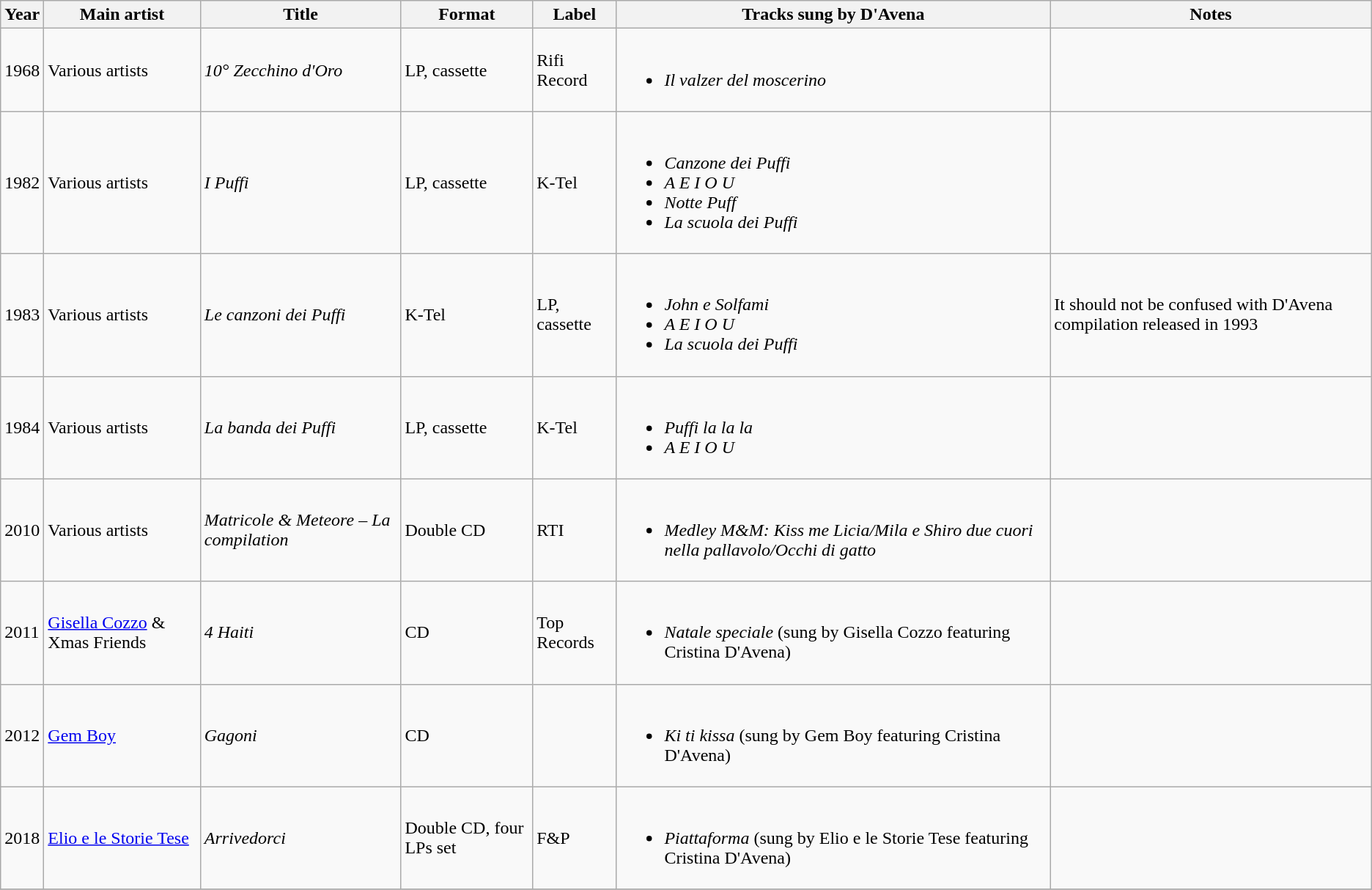<table class=wikitable>
<tr>
<th>Year</th>
<th>Main artist</th>
<th>Title</th>
<th>Format</th>
<th>Label</th>
<th>Tracks sung by D'Avena</th>
<th>Notes</th>
</tr>
<tr>
<td>1968</td>
<td>Various artists</td>
<td><em>10° Zecchino d'Oro</em></td>
<td>LP, cassette</td>
<td>Rifi Record</td>
<td><br><ul><li><em>Il valzer del moscerino</em></li></ul></td>
<td></td>
</tr>
<tr>
<td>1982</td>
<td>Various artists</td>
<td><em>I Puffi</em></td>
<td>LP, cassette</td>
<td>K-Tel</td>
<td><br><ul><li><em>Canzone dei Puffi</em></li><li><em>A E I O U</em></li><li><em>Notte Puff</em></li><li><em>La scuola dei Puffi</em></li></ul></td>
<td></td>
</tr>
<tr>
<td>1983</td>
<td>Various artists</td>
<td><em>Le canzoni dei Puffi</em></td>
<td>K-Tel</td>
<td>LP, cassette</td>
<td><br><ul><li><em>John e Solfami</em></li><li><em>A E I O U</em></li><li><em>La scuola dei Puffi</em></li></ul></td>
<td>It should not be confused with D'Avena compilation released in 1993</td>
</tr>
<tr>
<td>1984</td>
<td>Various artists</td>
<td><em>La banda dei Puffi</em></td>
<td>LP, cassette</td>
<td>K-Tel</td>
<td><br><ul><li><em>Puffi la la la</em></li><li><em>A E I O U</em></li></ul></td>
<td></td>
</tr>
<tr>
<td>2010</td>
<td>Various artists</td>
<td><em>Matricole & Meteore – La compilation</em></td>
<td>Double CD</td>
<td>RTI</td>
<td><br><ul><li><em>Medley M&M: Kiss me Licia/Mila e Shiro due cuori nella pallavolo/Occhi di gatto</em></li></ul></td>
<td></td>
</tr>
<tr>
<td>2011</td>
<td><a href='#'>Gisella Cozzo</a> & Xmas Friends</td>
<td><em>4 Haiti</em></td>
<td>CD</td>
<td>Top Records</td>
<td><br><ul><li><em>Natale speciale</em> (sung by Gisella Cozzo featuring Cristina D'Avena)</li></ul></td>
<td></td>
</tr>
<tr>
<td>2012</td>
<td><a href='#'>Gem Boy</a></td>
<td><em>Gagoni</em></td>
<td>CD</td>
<td></td>
<td><br><ul><li><em>Ki ti kissa</em> (sung by Gem Boy featuring Cristina D'Avena)</li></ul></td>
<td></td>
</tr>
<tr>
<td>2018</td>
<td><a href='#'>Elio e le Storie Tese</a></td>
<td><em>Arrivedorci</em></td>
<td>Double CD, four LPs set</td>
<td>F&P</td>
<td><br><ul><li><em>Piattaforma</em> (sung by Elio e le Storie Tese featuring Cristina D'Avena)</li></ul></td>
<td></td>
</tr>
<tr>
</tr>
</table>
